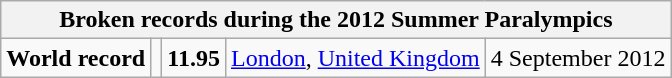<table class="wikitable">
<tr>
<th colspan="5">Broken records during the 2012 Summer Paralympics</th>
</tr>
<tr>
<td><strong>World record</strong></td>
<td></td>
<td><strong>11.95</strong></td>
<td><a href='#'>London</a>, <a href='#'>United Kingdom</a></td>
<td>4 September 2012</td>
</tr>
</table>
